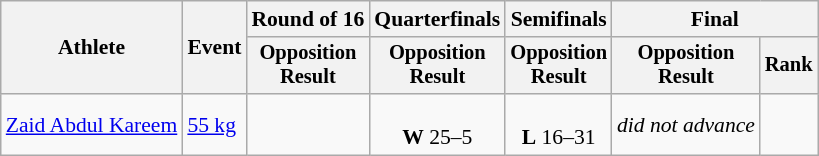<table class="wikitable" style="text-align:center;font-size:90%">
<tr>
<th rowspan=2>Athlete</th>
<th rowspan=2>Event</th>
<th>Round of 16</th>
<th>Quarterfinals</th>
<th>Semifinals</th>
<th colspan=2>Final</th>
</tr>
<tr style="font-size:95%">
<th>Opposition<br>Result</th>
<th>Opposition<br>Result</th>
<th>Opposition<br>Result</th>
<th>Opposition<br>Result</th>
<th>Rank</th>
</tr>
<tr>
<td align=left><a href='#'>Zaid Abdul Kareem</a></td>
<td align=left><a href='#'>55 kg</a></td>
<td></td>
<td><br><strong>W</strong> 25–5</td>
<td><br><strong>L</strong> 16–31</td>
<td><em>did not advance</em></td>
<td></td>
</tr>
</table>
